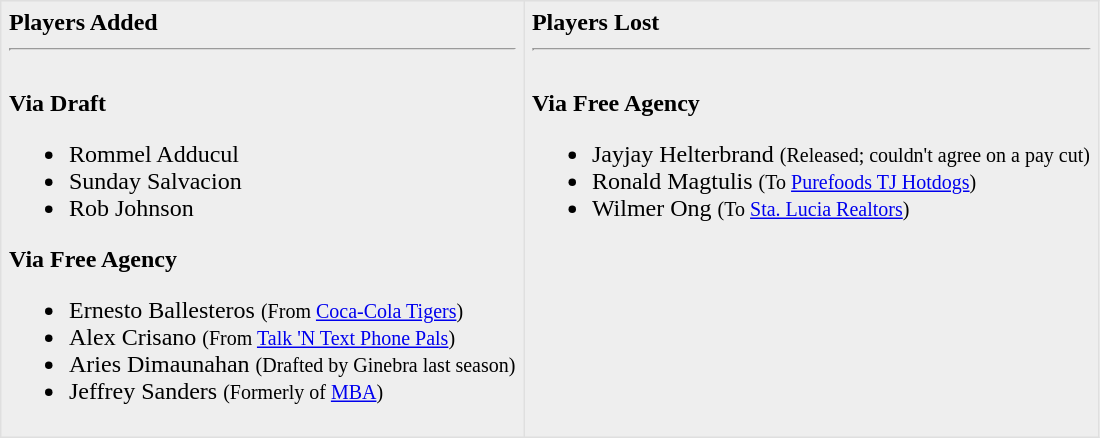<table border=1 style="border-collapse:collapse; background-color:#eeeeee" bordercolor="#DFDFDF" cellpadding="5">
<tr>
<td valign="top"><strong>Players Added</strong> <hr><br><strong>Via Draft</strong><ul><li>Rommel Adducul </li><li>Sunday Salvacion</li><li>Rob Johnson</li></ul><strong>Via Free Agency</strong><ul><li>Ernesto Ballesteros <small>(From <a href='#'>Coca-Cola Tigers</a>)</small></li><li>Alex Crisano <small>(From <a href='#'>Talk 'N Text Phone Pals</a>)</small></li><li>Aries Dimaunahan <small>(Drafted by Ginebra last season)</small> </li><li>Jeffrey Sanders <small>(Formerly of <a href='#'>MBA</a>)</small></li></ul></td>
<td valign="top"><strong>Players Lost</strong> <hr><br><strong>Via Free Agency</strong><ul><li>Jayjay Helterbrand <small>(Released; couldn't agree on a pay cut)</small></li><li>Ronald Magtulis <small>(To <a href='#'>Purefoods TJ Hotdogs</a>)</small></li><li>Wilmer Ong <small>(To <a href='#'>Sta. Lucia Realtors</a>)</small></li></ul></td>
</tr>
</table>
